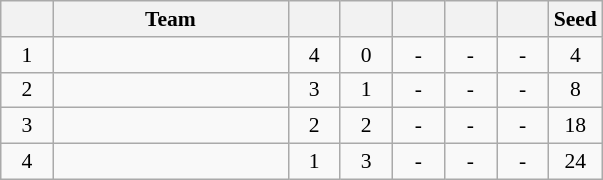<table class="wikitable" style="text-align:center;font-size: 90%;">
<tr>
<th width="28px"></th>
<th width="150px">Team</th>
<th width="28px"></th>
<th width="28px"></th>
<th width="28px"></th>
<th width="28px"></th>
<th width="28px"></th>
<th width="28px">Seed</th>
</tr>
<tr>
<td>1</td>
<td style="text-align:left;"></td>
<td>4</td>
<td>0</td>
<td>-</td>
<td>-</td>
<td>-</td>
<td>4</td>
</tr>
<tr>
<td>2</td>
<td style="text-align:left;"></td>
<td>3</td>
<td>1</td>
<td>-</td>
<td>-</td>
<td>-</td>
<td>8</td>
</tr>
<tr>
<td>3</td>
<td style="text-align:left;"></td>
<td>2</td>
<td>2</td>
<td>-</td>
<td>-</td>
<td>-</td>
<td>18</td>
</tr>
<tr>
<td>4</td>
<td style="text-align:left;"></td>
<td>1</td>
<td>3</td>
<td>-</td>
<td>-</td>
<td>-</td>
<td>24</td>
</tr>
</table>
